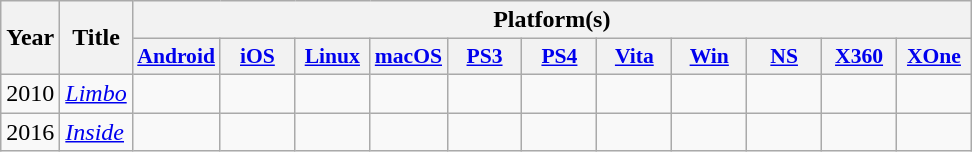<table class="wikitable sortable">
<tr>
<th rowspan="2">Year</th>
<th rowspan="2">Title</th>
<th colspan="11">Platform(s)</th>
</tr>
<tr>
<th style="width:3em; font-size:90%"><a href='#'>Android</a></th>
<th style="width:3em; font-size:90%"><a href='#'>iOS</a></th>
<th style="width:3em; font-size:90%"><a href='#'>Linux</a></th>
<th style="width:3em; font-size:90%"><a href='#'>macOS</a></th>
<th style="width:3em; font-size:90%"><a href='#'>PS3</a></th>
<th style="width:3em; font-size:90%"><a href='#'>PS4</a></th>
<th style="width:3em; font-size:90%"><a href='#'>Vita</a></th>
<th style="width:3em; font-size:90%"><a href='#'>Win</a></th>
<th style="width:3em; font-size:90%"><a href='#'>NS</a></th>
<th style="width:3em; font-size:90%"><a href='#'>X360</a></th>
<th style="width:3em; font-size:90%"><a href='#'>XOne</a></th>
</tr>
<tr>
<td>2010</td>
<td><em><a href='#'>Limbo</a></em></td>
<td></td>
<td></td>
<td></td>
<td></td>
<td></td>
<td></td>
<td></td>
<td></td>
<td></td>
<td></td>
<td></td>
</tr>
<tr>
<td>2016</td>
<td><em><a href='#'>Inside</a></em></td>
<td></td>
<td></td>
<td></td>
<td></td>
<td></td>
<td></td>
<td></td>
<td></td>
<td></td>
<td></td>
<td></td>
</tr>
</table>
